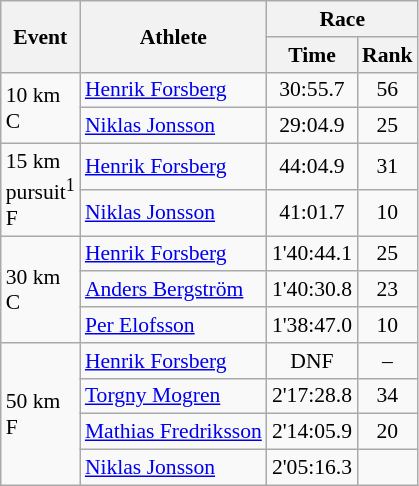<table class="wikitable" border="1" style="font-size:90%">
<tr>
<th rowspan=2>Event</th>
<th rowspan=2>Athlete</th>
<th colspan=2>Race</th>
</tr>
<tr>
<th>Time</th>
<th>Rank</th>
</tr>
<tr>
<td rowspan=2>10 km <br> C</td>
<td><a href='#'>Henrik Forsberg</a></td>
<td align=center>30:55.7</td>
<td align=center>56</td>
</tr>
<tr>
<td><a href='#'>Niklas Jonsson</a></td>
<td align=center>29:04.9</td>
<td align=center>25</td>
</tr>
<tr>
<td rowspan=2>15 km <br> pursuit<sup>1</sup> <br> F</td>
<td><a href='#'>Henrik Forsberg</a></td>
<td align=center>44:04.9</td>
<td align=center>31</td>
</tr>
<tr>
<td><a href='#'>Niklas Jonsson</a></td>
<td align=center>41:01.7</td>
<td align=center>10</td>
</tr>
<tr>
<td rowspan=3>30 km <br> C</td>
<td><a href='#'>Henrik Forsberg</a></td>
<td align=center>1'40:44.1</td>
<td align=center>25</td>
</tr>
<tr>
<td><a href='#'>Anders Bergström</a></td>
<td align=center>1'40:30.8</td>
<td align=center>23</td>
</tr>
<tr>
<td><a href='#'>Per Elofsson</a></td>
<td align=center>1'38:47.0</td>
<td align=center>10</td>
</tr>
<tr>
<td rowspan=4>50 km <br> F</td>
<td><a href='#'>Henrik Forsberg</a></td>
<td align=center>DNF</td>
<td align=center>–</td>
</tr>
<tr>
<td><a href='#'>Torgny Mogren</a></td>
<td align=center>2'17:28.8</td>
<td align=center>34</td>
</tr>
<tr>
<td><a href='#'>Mathias Fredriksson</a></td>
<td align=center>2'14:05.9</td>
<td align=center>20</td>
</tr>
<tr>
<td><a href='#'>Niklas Jonsson</a></td>
<td align=center>2'05:16.3</td>
<td align=center></td>
</tr>
</table>
